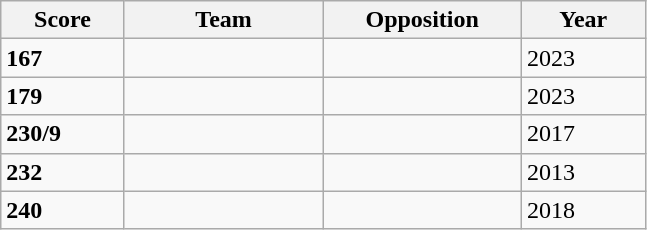<table class="wikitable">
<tr>
<th style="width:75px;">Score</th>
<th style="width:125px;">Team</th>
<th style="width:125px;">Opposition</th>
<th style="width:75px;">Year</th>
</tr>
<tr>
<td><strong>167</strong></td>
<td></td>
<td></td>
<td>2023</td>
</tr>
<tr>
<td><strong>179</strong></td>
<td></td>
<td></td>
<td>2023</td>
</tr>
<tr>
<td><strong>230/9</strong></td>
<td></td>
<td></td>
<td>2017</td>
</tr>
<tr>
<td><strong>232</strong></td>
<td></td>
<td></td>
<td>2013</td>
</tr>
<tr>
<td><strong>240</strong></td>
<td></td>
<td></td>
<td>2018</td>
</tr>
</table>
